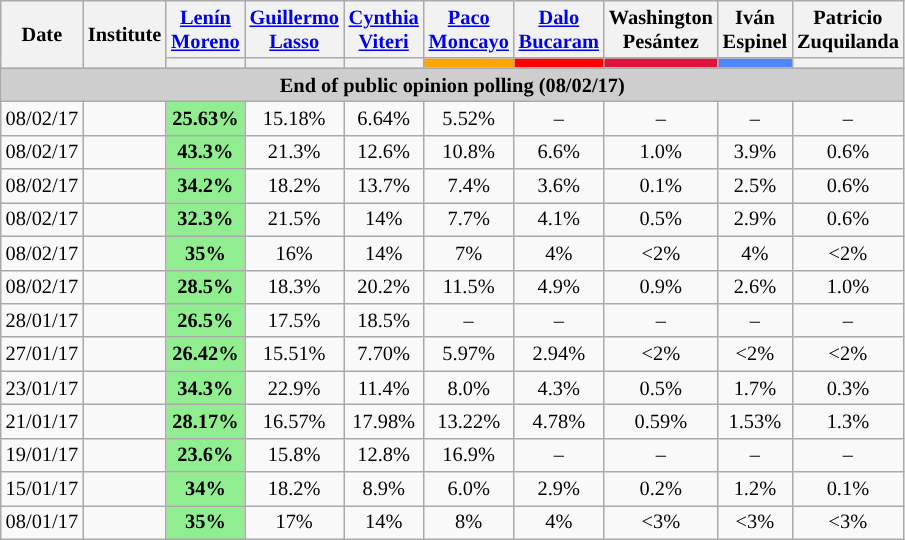<table class="wikitable" style="font-size:85%;text-align:center;">
<tr>
<th rowspan="2">Date</th>
<th rowspan="2">Institute</th>
<th><a href='#'>Lenín<br>Moreno</a></th>
<th><a href='#'>Guillermo<br>Lasso</a></th>
<th><a href='#'>Cynthia<br>Viteri</a></th>
<th><a href='#'>Paco<br>Moncayo</a></th>
<th><a href='#'>Dalo<br>Bucaram</a></th>
<th>Washington<br>Pesántez</th>
<th>Iván<br>Espinel</th>
<th>Patricio<br>Zuquilanda</th>
</tr>
<tr>
<th style="background-color:"></th>
<th style="background-color:"></th>
<th style="background-color:"></th>
<th style="background-color:#FFA500;"></th>
<th style="background-color:#FF0000;"></th>
<th style="background-color:#DC143C;"></th>
<th style="background-color:#4F86F7;"></th>
<th style="background-color:"></th>
</tr>
<tr class="sortbottom">
<td colspan="10" style="background-color:#CECECE"><strong>End of public opinion polling (08/02/17)</strong></td>
</tr>
<tr>
<td>08/02/17</td>
<td></td>
<td style="background:lightgreen"><strong>25.63%</strong></td>
<td>15.18%</td>
<td>6.64%</td>
<td>5.52%</td>
<td>–</td>
<td>–</td>
<td>–</td>
<td>–</td>
</tr>
<tr>
<td>08/02/17</td>
<td></td>
<td style="background:lightgreen"><strong>43.3%</strong></td>
<td>21.3%</td>
<td>12.6%</td>
<td>10.8%</td>
<td>6.6%</td>
<td>1.0%</td>
<td>3.9%</td>
<td>0.6%</td>
</tr>
<tr>
<td>08/02/17</td>
<td></td>
<td style="background:lightgreen"><strong>34.2%</strong></td>
<td>18.2%</td>
<td>13.7%</td>
<td>7.4%</td>
<td>3.6%</td>
<td>0.1%</td>
<td>2.5%</td>
<td>0.6%</td>
</tr>
<tr>
<td>08/02/17</td>
<td></td>
<td style="background:lightgreen"><strong>32.3%</strong></td>
<td>21.5%</td>
<td>14%</td>
<td>7.7%</td>
<td>4.1%</td>
<td>0.5%</td>
<td>2.9%</td>
<td>0.6%</td>
</tr>
<tr>
<td>08/02/17</td>
<td></td>
<td style="background:lightgreen"><strong>35%</strong></td>
<td>16%</td>
<td>14%</td>
<td>7%</td>
<td>4%</td>
<td><2%</td>
<td>4%</td>
<td><2%</td>
</tr>
<tr>
<td>08/02/17</td>
<td></td>
<td style="background:lightgreen"><strong>28.5%</strong></td>
<td>18.3%</td>
<td>20.2%</td>
<td>11.5%</td>
<td>4.9%</td>
<td>0.9%</td>
<td>2.6%</td>
<td>1.0%</td>
</tr>
<tr>
<td>28/01/17</td>
<td></td>
<td style="background:lightgreen"><strong>26.5%</strong></td>
<td>17.5%</td>
<td>18.5%</td>
<td>–</td>
<td>–</td>
<td>–</td>
<td>–</td>
<td>–</td>
</tr>
<tr>
<td>27/01/17</td>
<td></td>
<td style="background:lightgreen"><strong>26.42%</strong></td>
<td>15.51%</td>
<td>7.70%</td>
<td>5.97%</td>
<td>2.94%</td>
<td><2%</td>
<td><2%</td>
<td><2%</td>
</tr>
<tr>
<td>23/01/17</td>
<td> </td>
<td style="background:lightgreen"><strong>34.3%</strong></td>
<td>22.9%</td>
<td>11.4%</td>
<td>8.0%</td>
<td>4.3%</td>
<td>0.5%</td>
<td>1.7%</td>
<td>0.3%</td>
</tr>
<tr>
<td>21/01/17</td>
<td></td>
<td style="background:lightgreen"><strong>28.17%</strong></td>
<td>16.57%</td>
<td>17.98%</td>
<td>13.22%</td>
<td>4.78%</td>
<td>0.59%</td>
<td>1.53%</td>
<td>1.3%</td>
</tr>
<tr>
<td>19/01/17</td>
<td></td>
<td style="background:lightgreen"><strong>23.6%</strong></td>
<td>15.8%</td>
<td>12.8%</td>
<td>16.9%</td>
<td>–</td>
<td>–</td>
<td>–</td>
<td>–</td>
</tr>
<tr>
<td>15/01/17</td>
<td></td>
<td style="background:lightgreen"><strong>34%</strong></td>
<td>18.2%</td>
<td>8.9%</td>
<td>6.0%</td>
<td>2.9%</td>
<td>0.2%</td>
<td>1.2%</td>
<td>0.1%</td>
</tr>
<tr>
<td>08/01/17</td>
<td></td>
<td style="background:lightgreen"><strong>35%</strong></td>
<td>17%</td>
<td>14%</td>
<td>8%</td>
<td>4%</td>
<td><3%</td>
<td><3%</td>
<td><3%</td>
</tr>
</table>
